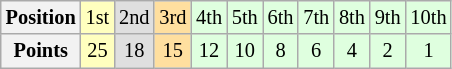<table class="wikitable" style="font-size:85%; text-align: center;">
<tr>
<th>Position</th>
<td style="background:#ffffbf;">1st</td>
<td style="background:#dfdfdf;">2nd</td>
<td style="background:#ffdf9f;">3rd</td>
<td style="background:#dfffdf;">4th</td>
<td style="background:#dfffdf;">5th</td>
<td style="background:#dfffdf;">6th</td>
<td style="background:#dfffdf;">7th</td>
<td style="background:#dfffdf;">8th</td>
<td style="background:#dfffdf;">9th</td>
<td style="background:#dfffdf;">10th</td>
</tr>
<tr>
<th>Points</th>
<td style="background:#ffffbf;">25</td>
<td style="background:#dfdfdf;">18</td>
<td style="background:#ffdf9f;">15</td>
<td style="background:#dfffdf;">12</td>
<td style="background:#dfffdf;">10</td>
<td style="background:#dfffdf;">8</td>
<td style="background:#dfffdf;">6</td>
<td style="background:#dfffdf;">4</td>
<td style="background:#dfffdf;">2</td>
<td style="background:#dfffdf;">1</td>
</tr>
</table>
